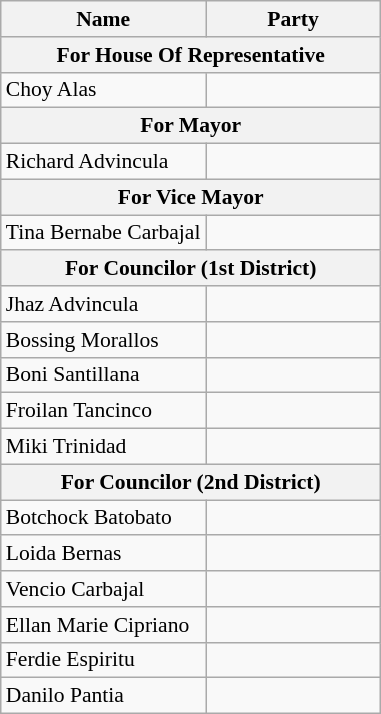<table class="wikitable" style="font-size:90%">
<tr>
<th !width=150px>Name</th>
<th colspan=2 width=110px>Party</th>
</tr>
<tr>
<th colspan="3">For House Of Representative</th>
</tr>
<tr>
<td>Choy Alas</td>
<td></td>
</tr>
<tr>
<th colspan="3">For Mayor</th>
</tr>
<tr>
<td>Richard Advincula</td>
<td></td>
</tr>
<tr>
<th colspan="3">For Vice Mayor</th>
</tr>
<tr>
<td>Tina Bernabe Carbajal</td>
<td></td>
</tr>
<tr>
<th colspan="3">For Councilor (1st District)</th>
</tr>
<tr>
<td>Jhaz Advincula</td>
<td></td>
</tr>
<tr>
<td>Bossing Morallos</td>
<td></td>
</tr>
<tr>
<td>Boni Santillana</td>
<td></td>
</tr>
<tr>
<td>Froilan Tancinco</td>
<td></td>
</tr>
<tr>
<td>Miki Trinidad</td>
<td></td>
</tr>
<tr>
<th colspan="3">For Councilor (2nd District)</th>
</tr>
<tr>
<td>Botchock Batobato</td>
<td></td>
</tr>
<tr>
<td>Loida Bernas</td>
<td></td>
</tr>
<tr>
<td>Vencio Carbajal</td>
<td></td>
</tr>
<tr>
<td>Ellan Marie Cipriano</td>
<td></td>
</tr>
<tr>
<td>Ferdie Espiritu</td>
<td></td>
</tr>
<tr>
<td>Danilo Pantia</td>
<td></td>
</tr>
</table>
